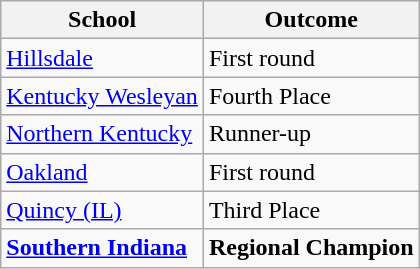<table class="wikitable" style="float:left; margin-right:1em;">
<tr>
<th>School</th>
<th>Outcome</th>
</tr>
<tr>
<td><a href='#'>Hillsdale</a></td>
<td>First round</td>
</tr>
<tr>
<td><a href='#'>Kentucky Wesleyan</a></td>
<td>Fourth Place</td>
</tr>
<tr>
<td><a href='#'>Northern Kentucky</a></td>
<td>Runner-up</td>
</tr>
<tr>
<td><a href='#'>Oakland</a></td>
<td>First round</td>
</tr>
<tr>
<td><a href='#'>Quincy (IL)</a></td>
<td>Third Place</td>
</tr>
<tr>
<td><strong><a href='#'>Southern Indiana</a></strong></td>
<td><strong>Regional Champion</strong></td>
</tr>
</table>
